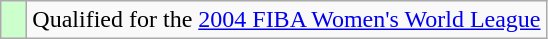<table class="wikitable">
<tr>
<td width=10px bgcolor="#ccffcc"></td>
<td>Qualified for the <a href='#'>2004 FIBA Women's World League</a></td>
</tr>
</table>
